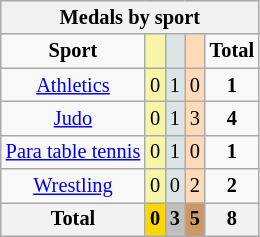<table class="wikitable" style="font-size:85%">
<tr style="background:#efefef;">
<th colspan=7><strong>Medals by sport</strong></th>
</tr>
<tr align=center>
<td><strong>Sport</strong></td>
<td bgcolor=#f7f6a8></td>
<td bgcolor=#dce5e5></td>
<td bgcolor=#ffdab9></td>
<td><strong>Total</strong></td>
</tr>
<tr align=center>
<td><a href='#'>Athletics</a></td>
<td style="background:#F7F6A8;">0</td>
<td style="background:#DCE5E5;">1</td>
<td style="background:#FFDAB9;">0</td>
<td><strong>1</strong></td>
</tr>
<tr align=center>
<td><a href='#'>Judo</a></td>
<td style="background:#F7F6A8;">0</td>
<td style="background:#DCE5E5;">1</td>
<td style="background:#FFDAB9;">3</td>
<td><strong>4</strong></td>
</tr>
<tr align=center>
<td><a href='#'>Para table tennis</a></td>
<td style="background:#F7F6A8;">0</td>
<td style="background:#DCE5E5;">1</td>
<td style="background:#FFDAB9;">0</td>
<td><strong>1</strong></td>
</tr>
<tr align=center>
<td><a href='#'>Wrestling</a></td>
<td style="background:#F7F6A8;">0</td>
<td style="background:#DCE5E5;">0</td>
<td style="background:#FFDAB9;">2</td>
<td><strong>2</strong></td>
</tr>
<tr align=center>
<th><strong>Total</strong></th>
<th style="background:gold;"><strong>0</strong></th>
<th style="background:silver;"><strong>3</strong></th>
<th style="background:#c96;"><strong>5</strong></th>
<th><strong>8</strong></th>
</tr>
</table>
